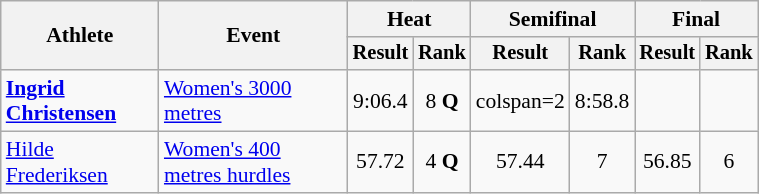<table class="wikitable" style="font-size:90%; width:40%">
<tr>
<th rowspan="2">Athlete</th>
<th rowspan="2">Event</th>
<th colspan="2">Heat</th>
<th colspan="2">Semifinal</th>
<th colspan="2">Final</th>
</tr>
<tr style="font-size:95%">
<th>Result</th>
<th>Rank</th>
<th>Result</th>
<th>Rank</th>
<th>Result</th>
<th>Rank</th>
</tr>
<tr align=center>
<td align=left><strong><a href='#'>Ingrid Christensen</a></strong></td>
<td align=left><a href='#'>Women's 3000 metres</a></td>
<td>9:06.4</td>
<td>8 <strong>Q</strong></td>
<td>colspan=2 </td>
<td>8:58.8</td>
<td></td>
</tr>
<tr align=center>
<td align=left><a href='#'>Hilde Frederiksen</a></td>
<td align=left><a href='#'>Women's 400 metres hurdles</a></td>
<td>57.72</td>
<td>4 <strong>Q</strong></td>
<td>57.44</td>
<td>7</td>
<td>56.85</td>
<td>6</td>
</tr>
</table>
